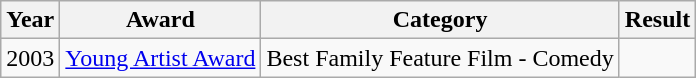<table class="wikitable">
<tr>
<th>Year</th>
<th>Award</th>
<th>Category</th>
<th>Result</th>
</tr>
<tr>
<td>2003</td>
<td><a href='#'>Young Artist Award</a></td>
<td>Best Family Feature Film - Comedy</td>
<td></td>
</tr>
</table>
